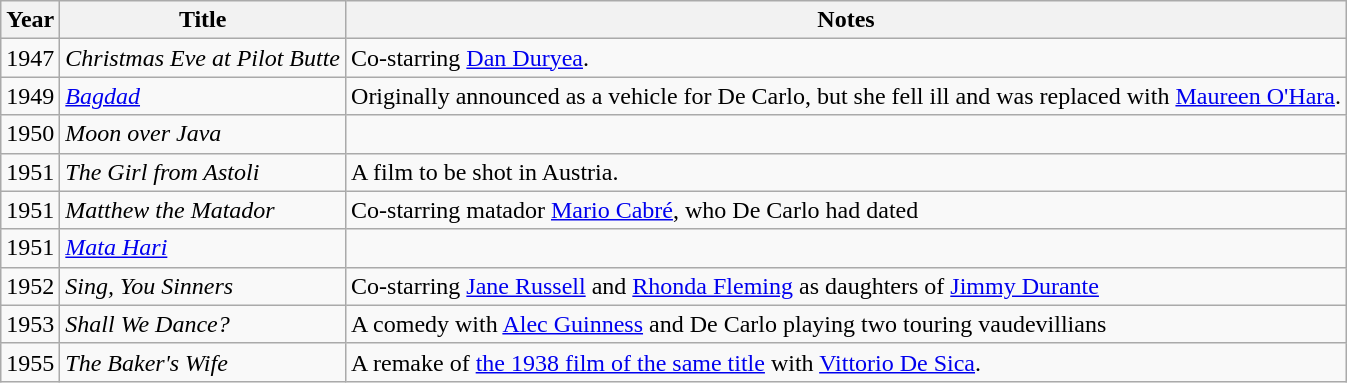<table class="wikitable sortable">
<tr>
<th>Year</th>
<th>Title</th>
<th class="unsortable">Notes</th>
</tr>
<tr>
<td>1947</td>
<td><em>Christmas Eve at Pilot Butte</em></td>
<td>Co-starring <a href='#'>Dan Duryea</a>.</td>
</tr>
<tr>
<td>1949</td>
<td><em><a href='#'>Bagdad</a></em></td>
<td>Originally announced as a vehicle for De Carlo, but she fell ill and was replaced with <a href='#'>Maureen O'Hara</a>.</td>
</tr>
<tr>
<td>1950</td>
<td><em>Moon over Java</em></td>
<td></td>
</tr>
<tr>
<td>1951</td>
<td data-sort-value="Girl from Astoli, The"><em>The Girl from Astoli</em></td>
<td>A film to be shot in Austria.</td>
</tr>
<tr>
<td>1951</td>
<td><em>Matthew the Matador</em></td>
<td>Co-starring matador <a href='#'>Mario Cabré</a>, who De Carlo had dated</td>
</tr>
<tr>
<td>1951</td>
<td><em><a href='#'>Mata Hari</a></em></td>
<td></td>
</tr>
<tr>
<td>1952</td>
<td><em>Sing, You Sinners</em></td>
<td>Co-starring <a href='#'>Jane Russell</a> and <a href='#'>Rhonda Fleming</a> as daughters of <a href='#'>Jimmy Durante</a></td>
</tr>
<tr>
<td>1953</td>
<td><em>Shall We Dance?</em></td>
<td>A comedy with <a href='#'>Alec Guinness</a> and De Carlo playing two touring vaudevillians</td>
</tr>
<tr>
<td>1955</td>
<td data-sort-value="Baker's Wife, The"><em>The Baker's Wife</em></td>
<td>A remake of <a href='#'>the 1938 film of the same title</a> with <a href='#'>Vittorio De Sica</a>.</td>
</tr>
</table>
